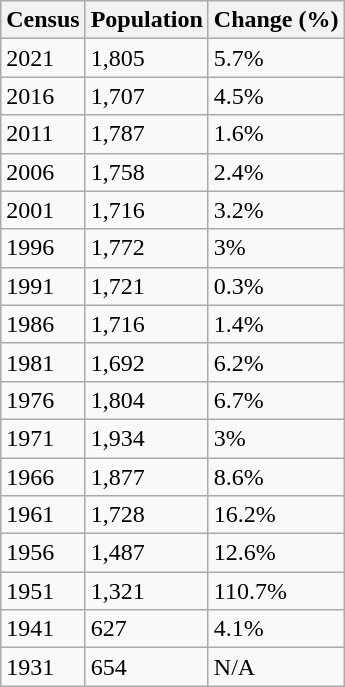<table class="wikitable">
<tr>
<th>Census</th>
<th>Population</th>
<th>Change (%)</th>
</tr>
<tr>
<td>2021</td>
<td>1,805</td>
<td> 5.7%</td>
</tr>
<tr>
<td>2016</td>
<td>1,707</td>
<td> 4.5%</td>
</tr>
<tr>
<td>2011</td>
<td>1,787</td>
<td> 1.6%</td>
</tr>
<tr>
<td>2006</td>
<td>1,758</td>
<td> 2.4%</td>
</tr>
<tr>
<td>2001</td>
<td>1,716</td>
<td> 3.2%</td>
</tr>
<tr>
<td>1996</td>
<td>1,772</td>
<td> 3%</td>
</tr>
<tr>
<td>1991</td>
<td>1,721</td>
<td> 0.3%</td>
</tr>
<tr>
<td>1986</td>
<td>1,716</td>
<td> 1.4%</td>
</tr>
<tr>
<td>1981</td>
<td>1,692</td>
<td> 6.2%</td>
</tr>
<tr>
<td>1976</td>
<td>1,804</td>
<td> 6.7%</td>
</tr>
<tr>
<td>1971</td>
<td>1,934</td>
<td> 3%</td>
</tr>
<tr>
<td>1966</td>
<td>1,877</td>
<td> 8.6%</td>
</tr>
<tr>
<td>1961</td>
<td>1,728</td>
<td> 16.2%</td>
</tr>
<tr>
<td>1956</td>
<td>1,487</td>
<td> 12.6%</td>
</tr>
<tr>
<td>1951</td>
<td>1,321</td>
<td> 110.7%</td>
</tr>
<tr>
<td>1941</td>
<td>627</td>
<td> 4.1%</td>
</tr>
<tr>
<td>1931</td>
<td>654</td>
<td>N/A</td>
</tr>
</table>
